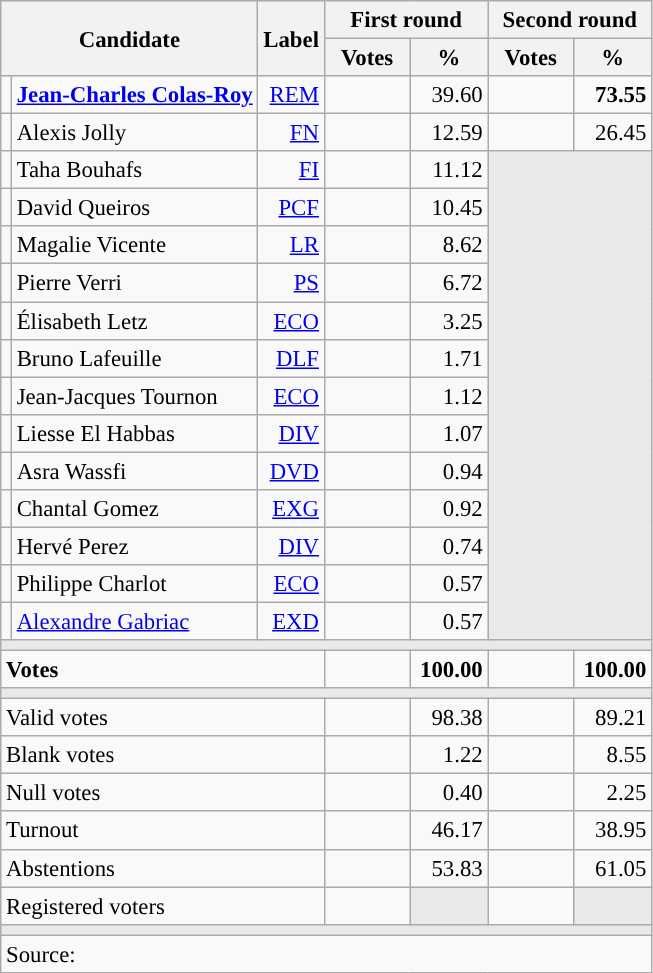<table class="wikitable" style="text-align:right;font-size:95%;">
<tr>
<th rowspan="2" colspan="2">Candidate</th>
<th rowspan="2">Label</th>
<th colspan="2">First round</th>
<th colspan="2">Second round</th>
</tr>
<tr>
<th style="width:50px;">Votes</th>
<th style="width:45px;">%</th>
<th style="width:50px;">Votes</th>
<th style="width:45px;">%</th>
</tr>
<tr>
<td style="color:inherit;background:"></td>
<td style="text-align:left;"><strong><a href='#'>Jean-Charles Colas-Roy</a></strong></td>
<td><a href='#'>REM</a></td>
<td></td>
<td>39.60</td>
<td><strong></strong></td>
<td><strong>73.55</strong></td>
</tr>
<tr>
<td style="color:inherit;background:"></td>
<td style="text-align:left;">Alexis Jolly</td>
<td><a href='#'>FN</a></td>
<td></td>
<td>12.59</td>
<td></td>
<td>26.45</td>
</tr>
<tr>
<td style="color:inherit;background:"></td>
<td style="text-align:left;">Taha Bouhafs</td>
<td><a href='#'>FI</a></td>
<td></td>
<td>11.12</td>
<td colspan="2" rowspan="13" style="background:#E9E9E9;"></td>
</tr>
<tr>
<td style="color:inherit;background:"></td>
<td style="text-align:left;">David Queiros</td>
<td><a href='#'>PCF</a></td>
<td></td>
<td>10.45</td>
</tr>
<tr>
<td style="color:inherit;background:"></td>
<td style="text-align:left;">Magalie Vicente</td>
<td><a href='#'>LR</a></td>
<td></td>
<td>8.62</td>
</tr>
<tr>
<td style="color:inherit;background:"></td>
<td style="text-align:left;">Pierre Verri</td>
<td><a href='#'>PS</a></td>
<td></td>
<td>6.72</td>
</tr>
<tr>
<td style="color:inherit;background:"></td>
<td style="text-align:left;">Élisabeth Letz</td>
<td><a href='#'>ECO</a></td>
<td></td>
<td>3.25</td>
</tr>
<tr>
<td style="color:inherit;background:"></td>
<td style="text-align:left;">Bruno Lafeuille</td>
<td><a href='#'>DLF</a></td>
<td></td>
<td>1.71</td>
</tr>
<tr>
<td style="color:inherit;background:"></td>
<td style="text-align:left;">Jean-Jacques Tournon</td>
<td><a href='#'>ECO</a></td>
<td></td>
<td>1.12</td>
</tr>
<tr>
<td style="color:inherit;background:"></td>
<td style="text-align:left;">Liesse El Habbas</td>
<td><a href='#'>DIV</a></td>
<td></td>
<td>1.07</td>
</tr>
<tr>
<td style="color:inherit;background:"></td>
<td style="text-align:left;">Asra Wassfi</td>
<td><a href='#'>DVD</a></td>
<td></td>
<td>0.94</td>
</tr>
<tr>
<td style="color:inherit;background:"></td>
<td style="text-align:left;">Chantal Gomez</td>
<td><a href='#'>EXG</a></td>
<td></td>
<td>0.92</td>
</tr>
<tr>
<td style="color:inherit;background:"></td>
<td style="text-align:left;">Hervé Perez</td>
<td><a href='#'>DIV</a></td>
<td></td>
<td>0.74</td>
</tr>
<tr>
<td style="color:inherit;background:"></td>
<td style="text-align:left;">Philippe Charlot</td>
<td><a href='#'>ECO</a></td>
<td></td>
<td>0.57</td>
</tr>
<tr>
<td style="color:inherit;background:"></td>
<td style="text-align:left;"><a href='#'>Alexandre Gabriac</a></td>
<td><a href='#'>EXD</a></td>
<td></td>
<td>0.57</td>
</tr>
<tr>
<td colspan="7" style="background:#E9E9E9;"></td>
</tr>
<tr style="font-weight:bold;">
<td colspan="3" style="text-align:left;">Votes</td>
<td></td>
<td>100.00</td>
<td></td>
<td>100.00</td>
</tr>
<tr>
<td colspan="7" style="background:#E9E9E9;"></td>
</tr>
<tr>
<td colspan="3" style="text-align:left;">Valid votes</td>
<td></td>
<td>98.38</td>
<td></td>
<td>89.21</td>
</tr>
<tr>
<td colspan="3" style="text-align:left;">Blank votes</td>
<td></td>
<td>1.22</td>
<td></td>
<td>8.55</td>
</tr>
<tr>
<td colspan="3" style="text-align:left;">Null votes</td>
<td></td>
<td>0.40</td>
<td></td>
<td>2.25</td>
</tr>
<tr>
<td colspan="3" style="text-align:left;">Turnout</td>
<td></td>
<td>46.17</td>
<td></td>
<td>38.95</td>
</tr>
<tr>
<td colspan="3" style="text-align:left;">Abstentions</td>
<td></td>
<td>53.83</td>
<td></td>
<td>61.05</td>
</tr>
<tr>
<td colspan="3" style="text-align:left;">Registered voters</td>
<td></td>
<td style="color:inherit;background:#E9E9E9;"></td>
<td></td>
<td style="color:inherit;background:#E9E9E9;"></td>
</tr>
<tr>
<td colspan="7" style="background:#E9E9E9;"></td>
</tr>
<tr>
<td colspan="7" style="text-align:left;">Source: </td>
</tr>
</table>
